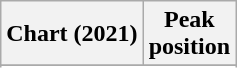<table class="wikitable sortable plainrowheaders">
<tr>
<th>Chart (2021)</th>
<th>Peak<br>position</th>
</tr>
<tr>
</tr>
<tr>
</tr>
</table>
